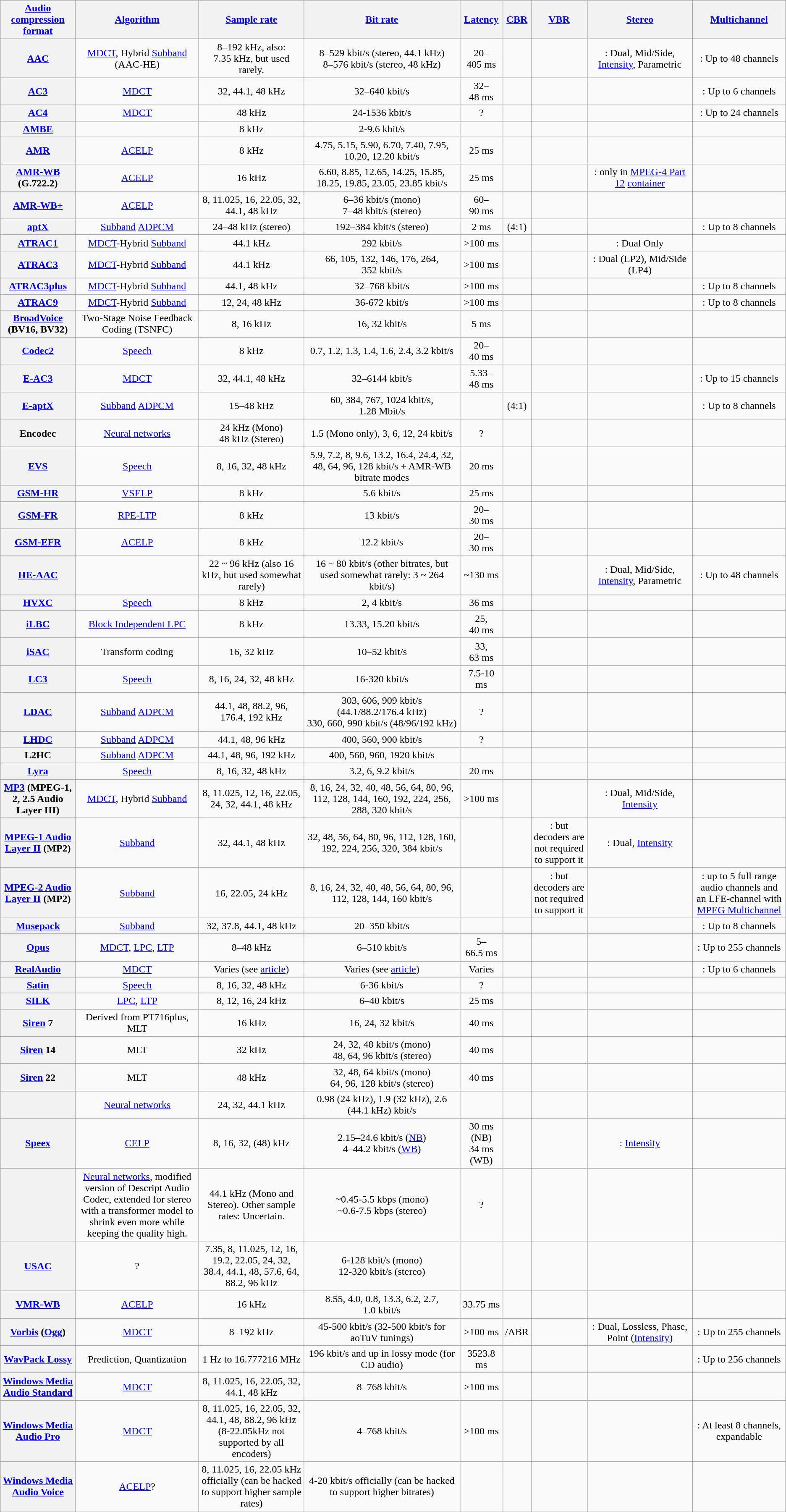<table class="wikitable sortable" style="text-align: center">
<tr>
<th><a href='#'>Audio compression format</a></th>
<th><a href='#'>Algorithm</a></th>
<th><a href='#'>Sample rate</a></th>
<th style="width: 15em"><a href='#'>Bit rate</a></th>
<th><a href='#'>Latency</a></th>
<th><a href='#'>CBR</a></th>
<th><a href='#'>VBR</a></th>
<th style="width: 10em"><a href='#'>Stereo</a></th>
<th><a href='#'>Multichannel</a></th>
</tr>
<tr>
<th><a href='#'>AAC</a></th>
<td><a href='#'>MDCT</a>, Hybrid <a href='#'>Subband</a> (AAC-HE)</td>
<td>8–192 kHz, also: 7.35 kHz, but used rarely.</td>
<td>8–529 kbit/s (stereo, 44.1 kHz)<br>8–576 kbit/s (stereo, 48 kHz)</td>
<td>20–405 ms</td>
<td></td>
<td></td>
<td>: Dual, Mid/Side, <a href='#'>Intensity</a>, Parametric</td>
<td>: Up to 48 channels</td>
</tr>
<tr>
<th><a href='#'>AC3</a></th>
<td><a href='#'>MDCT</a></td>
<td>32, 44.1, 48 kHz</td>
<td>32–640 kbit/s</td>
<td>32–48 ms</td>
<td></td>
<td></td>
<td></td>
<td>: Up to 6 channels</td>
</tr>
<tr>
<th><a href='#'>AC4</a></th>
<td><a href='#'>MDCT</a></td>
<td>48 kHz</td>
<td>24-1536 kbit/s</td>
<td>?</td>
<td></td>
<td></td>
<td></td>
<td>: Up to 24 channels</td>
</tr>
<tr>
<th><a href='#'>AMBE</a></th>
<td></td>
<td>8 kHz</td>
<td>2-9.6 kbit/s</td>
<td></td>
<td></td>
<td></td>
<td></td>
<td></td>
</tr>
<tr>
<th><a href='#'>AMR</a></th>
<td><a href='#'>ACELP</a></td>
<td>8 kHz</td>
<td>4.75, 5.15, 5.90, 6.70, 7.40, 7.95, 10.20, 12.20 kbit/s</td>
<td>25 ms</td>
<td></td>
<td></td>
<td></td>
<td></td>
</tr>
<tr>
<th><a href='#'>AMR-WB</a><br>(G.722.2)</th>
<td><a href='#'>ACELP</a></td>
<td>16 kHz</td>
<td>6.60, 8.85, 12.65, 14.25, 15.85, 18.25, 19.85, 23.05, 23.85 kbit/s</td>
<td>25 ms</td>
<td></td>
<td></td>
<td>: only in <a href='#'>MPEG-4 Part 12</a> <a href='#'>container</a></td>
<td></td>
</tr>
<tr>
<th><a href='#'>AMR-WB+</a></th>
<td><a href='#'>ACELP</a></td>
<td>8, 11.025, 16, 22.05, 32, 44.1, 48 kHz</td>
<td>6–36 kbit/s (mono)<br>7–48 kbit/s (stereo)</td>
<td>60–90 ms</td>
<td></td>
<td></td>
<td></td>
<td></td>
</tr>
<tr>
<th><a href='#'>aptX</a></th>
<td><a href='#'>Subband</a> <a href='#'>ADPCM</a></td>
<td>24–48 kHz (stereo)</td>
<td>192–384 kbit/s (stereo)</td>
<td>2 ms</td>
<td> (4:1)</td>
<td></td>
<td></td>
<td>: Up to 8 channels</td>
</tr>
<tr>
<th><a href='#'>ATRAC1</a></th>
<td><a href='#'>MDCT</a>-Hybrid <a href='#'>Subband</a></td>
<td>44.1 kHz</td>
<td>292 kbit/s</td>
<td>>100 ms</td>
<td></td>
<td></td>
<td>: Dual Only</td>
<td></td>
</tr>
<tr>
<th><a href='#'>ATRAC3</a></th>
<td><a href='#'>MDCT</a>-Hybrid <a href='#'>Subband</a></td>
<td>44.1 kHz</td>
<td>66, 105, 132, 146, 176, 264, 352 kbit/s</td>
<td>>100 ms</td>
<td></td>
<td></td>
<td>: Dual (LP2), Mid/Side (LP4)</td>
<td></td>
</tr>
<tr>
<th><a href='#'>ATRAC3plus</a></th>
<td><a href='#'>MDCT</a>-Hybrid <a href='#'>Subband</a></td>
<td>44.1, 48 kHz</td>
<td>32–768 kbit/s</td>
<td>>100 ms</td>
<td></td>
<td></td>
<td></td>
<td>: Up to 8 channels</td>
</tr>
<tr>
<th><a href='#'>ATRAC9</a></th>
<td><a href='#'>MDCT</a>-Hybrid <a href='#'>Subband</a></td>
<td>12, 24, 48 kHz</td>
<td>36-672 kbit/s</td>
<td>>100 ms</td>
<td></td>
<td></td>
<td></td>
<td>: Up to 8 channels</td>
</tr>
<tr>
<th><a href='#'>BroadVoice</a> (BV16, BV32)</th>
<td>Two-Stage Noise Feedback Coding (TSNFC)</td>
<td>8, 16 kHz</td>
<td>16, 32 kbit/s</td>
<td>5 ms</td>
<td></td>
<td></td>
<td></td>
<td></td>
</tr>
<tr>
<th><a href='#'>Codec2</a></th>
<td><a href='#'>Speech</a></td>
<td>8 kHz</td>
<td>0.7, 1.2, 1.3, 1.4, 1.6, 2.4, 3.2 kbit/s</td>
<td>20–40 ms</td>
<td></td>
<td></td>
<td></td>
<td></td>
</tr>
<tr>
<th><a href='#'>E-AC3</a></th>
<td><a href='#'>MDCT</a></td>
<td>32, 44.1, 48 kHz</td>
<td>32–6144 kbit/s</td>
<td>5.33–48 ms</td>
<td></td>
<td></td>
<td></td>
<td>: Up to 15 channels</td>
</tr>
<tr>
<th><a href='#'>E-aptX</a></th>
<td><a href='#'>Subband</a> <a href='#'>ADPCM</a></td>
<td>15–48 kHz</td>
<td>60, 384, 767, 1024 kbit/s, 1.28 Mbit/s</td>
<td></td>
<td> (4:1)</td>
<td></td>
<td></td>
<td>: Up to 8 channels</td>
</tr>
<tr>
<th>Encodec</th>
<td><a href='#'>Neural networks</a></td>
<td>24 kHz (Mono)<br>48 kHz (Stereo)</td>
<td>1.5 (Mono only), 3, 6, 12, 24 kbit/s</td>
<td>?</td>
<td></td>
<td></td>
<td></td>
<td></td>
</tr>
<tr>
<th><a href='#'>EVS</a></th>
<td><a href='#'>Speech</a></td>
<td>8, 16, 32, 48 kHz</td>
<td>5.9, 7.2, 8, 9.6, 13.2, 16.4, 24.4, 32, 48, 64, 96, 128 kbit/s + AMR-WB bitrate modes</td>
<td>20 ms</td>
<td></td>
<td></td>
<td></td>
<td></td>
</tr>
<tr>
<th><a href='#'>GSM-HR</a></th>
<td><a href='#'>VSELP</a></td>
<td>8 kHz</td>
<td>5.6 kbit/s</td>
<td>25 ms</td>
<td></td>
<td></td>
<td></td>
<td></td>
</tr>
<tr>
<th><a href='#'>GSM-FR</a></th>
<td><a href='#'>RPE-LTP</a></td>
<td>8 kHz</td>
<td>13 kbit/s</td>
<td>20–30 ms</td>
<td></td>
<td></td>
<td></td>
<td></td>
</tr>
<tr>
<th><a href='#'>GSM-EFR</a></th>
<td><a href='#'>ACELP</a></td>
<td>8 kHz</td>
<td>12.2 kbit/s</td>
<td>20–30 ms</td>
<td></td>
<td></td>
<td></td>
<td></td>
</tr>
<tr>
<th><a href='#'>HE-AAC</a></th>
<td></td>
<td>22 ~ 96 kHz (also 16 kHz, but used somewhat rarely)</td>
<td>16 ~ 80 kbit/s (other bitrates, but used somewhat rarely: 3 ~ 264 kbit/s)</td>
<td>~130 ms</td>
<td></td>
<td></td>
<td>: Dual, Mid/Side, <a href='#'>Intensity</a>, Parametric</td>
<td>: Up to 48 channels</td>
</tr>
<tr>
<th><a href='#'>HVXC</a></th>
<td><a href='#'>Speech</a></td>
<td>8 kHz</td>
<td>2, 4 kbit/s</td>
<td>36 ms</td>
<td></td>
<td></td>
<td></td>
<td></td>
</tr>
<tr>
<th><a href='#'>iLBC</a></th>
<td><a href='#'>Block Independent LPC</a></td>
<td>8 kHz</td>
<td>13.33, 15.20 kbit/s</td>
<td>25, 40 ms</td>
<td></td>
<td></td>
<td></td>
<td></td>
</tr>
<tr>
<th><a href='#'>iSAC</a></th>
<td>Transform coding</td>
<td>16, 32 kHz</td>
<td>10–52 kbit/s</td>
<td>33, 63 ms</td>
<td></td>
<td></td>
<td></td>
<td></td>
</tr>
<tr>
<th><a href='#'>LC3</a></th>
<td><a href='#'>Speech</a></td>
<td>8, 16, 24, 32, 48 kHz</td>
<td>16-320 kbit/s</td>
<td>7.5-10 ms</td>
<td></td>
<td></td>
<td></td>
<td></td>
</tr>
<tr>
<th><a href='#'>LDAC</a></th>
<td><a href='#'>Subband</a> <a href='#'>ADPCM</a></td>
<td>44.1, 48, 88.2, 96, 176.4, 192 kHz</td>
<td>303, 606, 909 kbit/s (44.1/88.2/176.4 kHz)<br>330, 660, 990 kbit/s (48/96/192 kHz)</td>
<td>?</td>
<td></td>
<td></td>
<td></td>
<td></td>
</tr>
<tr>
<th><a href='#'>LHDC</a></th>
<td><a href='#'>Subband</a> <a href='#'>ADPCM</a></td>
<td>44.1, 48, 96 kHz</td>
<td>400, 560, 900 kbit/s</td>
<td>?</td>
<td></td>
<td></td>
<td></td>
<td></td>
</tr>
<tr>
<th>L2HC</th>
<td><a href='#'>Subband</a> <a href='#'>ADPCM</a></td>
<td>44.1, 48, 96, 192 kHz</td>
<td>400, 560, 960, 1920 kbit/s</td>
<td></td>
<td></td>
<td></td>
<td></td>
<td></td>
</tr>
<tr>
<th><a href='#'>Lyra</a></th>
<td><a href='#'>Speech</a></td>
<td>8, 16, 32, 48 kHz</td>
<td>3.2, 6, 9.2 kbit/s</td>
<td>20 ms</td>
<td></td>
<td></td>
<td></td>
<td></td>
</tr>
<tr>
<th><a href='#'>MP3</a> (MPEG-1, 2, 2.5 Audio Layer III)</th>
<td><a href='#'>MDCT</a>, Hybrid <a href='#'>Subband</a></td>
<td>8, 11.025, 12, 16, 22.05, 24, 32, 44.1, 48 kHz</td>
<td>8, 16, 24, 32, 40, 48, 56, 64, 80, 96, 112, 128, 144, 160, 192, 224, 256, 288, 320 kbit/s</td>
<td>>100 ms</td>
<td></td>
<td></td>
<td>: Dual, Mid/Side, <a href='#'>Intensity</a></td>
<td></td>
</tr>
<tr>
<th><a href='#'>MPEG-1 Audio Layer II</a> (MP2)</th>
<td><a href='#'>Subband</a></td>
<td>32, 44.1, 48 kHz</td>
<td>32, 48, 56, 64, 80, 96, 112, 128, 160, 192, 224, 256, 320, 384 kbit/s</td>
<td></td>
<td></td>
<td>: but decoders are not required to support it</td>
<td>: Dual, <a href='#'>Intensity</a></td>
<td></td>
</tr>
<tr>
<th><a href='#'>MPEG-2 Audio Layer II</a> (MP2)</th>
<td><a href='#'>Subband</a></td>
<td>16, 22.05, 24 kHz</td>
<td>8, 16, 24, 32, 40, 48, 56, 64, 80, 96, 112, 128, 144, 160 kbit/s</td>
<td></td>
<td></td>
<td>: but decoders are not required to support it</td>
<td></td>
<td>: up to 5 full range audio channels and an LFE-channel with <a href='#'>MPEG Multichannel</a></td>
</tr>
<tr>
<th><a href='#'>Musepack</a></th>
<td><a href='#'>Subband</a></td>
<td>32, 37.8, 44.1, 48 kHz</td>
<td>20–350 kbit/s</td>
<td></td>
<td></td>
<td></td>
<td></td>
<td>: Up to 8 channels</td>
</tr>
<tr>
<th><a href='#'>Opus</a></th>
<td><a href='#'>MDCT</a>, <a href='#'>LPC</a>, <a href='#'>LTP</a></td>
<td>8–48 kHz</td>
<td>6–510 kbit/s</td>
<td>5–66.5 ms</td>
<td></td>
<td></td>
<td></td>
<td>: Up to 255 channels</td>
</tr>
<tr>
<th><a href='#'>RealAudio</a></th>
<td><a href='#'>MDCT</a></td>
<td>Varies (see <a href='#'>article</a>)</td>
<td>Varies (see <a href='#'>article</a>)</td>
<td>Varies</td>
<td></td>
<td></td>
<td></td>
<td>: Up to 6 channels</td>
</tr>
<tr>
<th><a href='#'>Satin</a></th>
<td><a href='#'>Speech</a></td>
<td>8, 16, 32, 48 kHz</td>
<td>6-36 kbit/s</td>
<td>?</td>
<td></td>
<td></td>
<td></td>
<td></td>
</tr>
<tr>
<th><a href='#'>SILK</a></th>
<td><a href='#'>LPC</a>, <a href='#'>LTP</a></td>
<td>8, 12, 16, 24 kHz</td>
<td>6–40 kbit/s</td>
<td>25 ms</td>
<td></td>
<td></td>
<td></td>
<td></td>
</tr>
<tr>
<th><a href='#'>Siren</a> 7</th>
<td>Derived from PT716plus, MLT</td>
<td>16 kHz</td>
<td>16, 24, 32 kbit/s</td>
<td>40 ms</td>
<td></td>
<td></td>
<td></td>
<td></td>
</tr>
<tr>
<th><a href='#'>Siren</a> 14</th>
<td>MLT</td>
<td>32 kHz</td>
<td>24, 32, 48 kbit/s (mono)<br>48, 64, 96 kbit/s (stereo)</td>
<td>40 ms</td>
<td></td>
<td></td>
<td></td>
<td></td>
</tr>
<tr>
<th><a href='#'>Siren</a> 22</th>
<td>MLT</td>
<td>48 kHz</td>
<td>32, 48, 64 kbit/s (mono)<br>64, 96, 128 kbit/s (stereo)</td>
<td>40 ms</td>
<td></td>
<td></td>
<td></td>
<td></td>
</tr>
<tr>
<th></th>
<td><a href='#'>Neural networks</a></td>
<td>24, 32, 44.1 kHz</td>
<td>0.98 (24 kHz), 1.9 (32 kHz), 2.6 (44.1 kHz) kbit/s</td>
<td></td>
<td></td>
<td></td>
<td></td>
<td></td>
</tr>
<tr>
<th><a href='#'>Speex</a></th>
<td><a href='#'>CELP</a></td>
<td>8, 16, 32, (48) kHz</td>
<td>2.15–24.6 kbit/s (<a href='#'>NB</a>)<br>4–44.2 kbit/s (<a href='#'>WB</a>)</td>
<td>30 ms (NB)<br>34 ms (WB)</td>
<td></td>
<td></td>
<td>: <a href='#'>Intensity</a></td>
<td></td>
</tr>
<tr>
<th></th>
<td><a href='#'>Neural networks</a>, modified version of Descript Audio Codec, extended for stereo with a transformer model to shrink even more while keeping the quality high.</td>
<td>44.1 kHz (Mono and Stereo). Other sample rates: Uncertain.</td>
<td>~0.45-5.5 kbps (mono)<br>~0.6-7.5 kbps (stereo)</td>
<td>?</td>
<td></td>
<td></td>
<td></td>
<td></td>
</tr>
<tr>
<th><a href='#'>USAC</a></th>
<td>?</td>
<td>7.35, 8, 11.025, 12, 16, 19.2, 22.05, 24, 32, 38.4, 44.1, 48, 57.6, 64, 88.2, 96 kHz</td>
<td>6-128 kbit/s (mono)<br>12-320 kbit/s (stereo)</td>
<td></td>
<td></td>
<td></td>
<td></td>
<td></td>
</tr>
<tr>
<th><a href='#'>VMR-WB</a></th>
<td><a href='#'>ACELP</a></td>
<td>16 kHz</td>
<td>8.55, 4.0, 0.8, 13.3, 6.2, 2.7, 1.0 kbit/s</td>
<td>33.75 ms</td>
<td></td>
<td></td>
<td></td>
<td></td>
</tr>
<tr>
<th><a href='#'>Vorbis</a> (<a href='#'>Ogg</a>)</th>
<td><a href='#'>MDCT</a></td>
<td>8–192 kHz</td>
<td>45-500 kbit/s (32-500 kbit/s for aoTuV tunings)</td>
<td>>100 ms</td>
<td>/ABR</td>
<td></td>
<td>: Dual, Lossless, Phase, Point (<a href='#'>Intensity</a>)</td>
<td>: Up to 255 channels</td>
</tr>
<tr>
<th><a href='#'>WavPack Lossy</a></th>
<td>Prediction, Quantization</td>
<td>1 Hz to 16.777216 MHz</td>
<td>196 kbit/s and up in lossy mode (for CD audio)</td>
<td>3523.8 ms</td>
<td></td>
<td></td>
<td></td>
<td>: Up to 256 channels</td>
</tr>
<tr>
<th><a href='#'>Windows Media Audio Standard</a></th>
<td><a href='#'>MDCT</a></td>
<td>8, 11.025, 16, 22.05, 32, 44.1, 48 kHz</td>
<td>8–768 kbit/s</td>
<td>>100 ms</td>
<td></td>
<td></td>
<td></td>
<td></td>
</tr>
<tr>
<th><a href='#'>Windows Media Audio Pro</a></th>
<td><a href='#'>MDCT</a></td>
<td>8, 11.025, 16, 22.05, 32, 44.1, 48, 88.2, 96 kHz (8-22.05kHz not supported by all encoders)</td>
<td>4–768 kbit/s</td>
<td>>100 ms</td>
<td></td>
<td></td>
<td></td>
<td>: At least 8 channels, expandable</td>
</tr>
<tr>
<th><a href='#'>Windows Media Audio Voice</a></th>
<td><a href='#'>ACELP</a>?</td>
<td>8, 11.025, 16, 22.05 kHz officially (can be hacked to support higher sample rates)</td>
<td>4-20 kbit/s officially (can be hacked to support higher bitrates)</td>
<td></td>
<td></td>
<td></td>
<td></td>
<td></td>
</tr>
<tr>
</tr>
</table>
